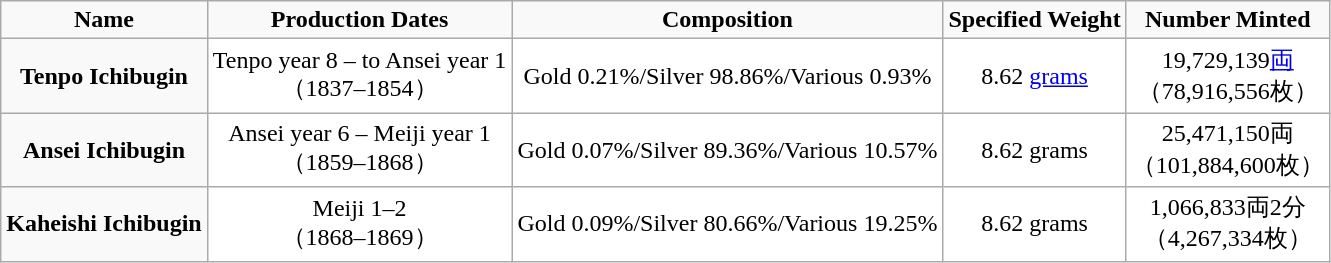<table class="wikitable" style="text-align:center; white-space:nowrap; background-color:#ffffff">
<tr>
<th style="text-align:center; background-color:#f9f9f9">Name</th>
<th ! style="text-align:center; background-color:#f9f9f9">Production Dates</th>
<th ! style="text-align:center; background-color:#f9f9f9">Composition</th>
<th ! style="text-align:center; background-color:#f9f9f9">Specified Weight</th>
<th ! style="text-align:center; background-color:#f9f9f9">Number Minted<br></th>
</tr>
<tr>
<th style="text-align:center; white-space:nowrap; background-color:#f9f9f9">Tenpo Ichibugin</th>
<td style="text-align:center; white-space:nowrap;">Tenpo year 8 – to Ansei year 1<br>（1837–1854）</td>
<td style="text-align:center; white-space:nowrap;">Gold 0.21%/Silver 98.86%/Various 0.93%</td>
<td style="text-align:center; white-space:nowrap;">8.62 <a href='#'>grams</a></td>
<td style="text-align:center; white-space:nowrap;">19,729,139<a href='#'>両</a><br>（78,916,556枚）</td>
</tr>
<tr>
<th style="text-align:center; white-space:nowrap; background-color:#f9f9f9">Ansei Ichibugin</th>
<td style="text-align:center; white-space:nowrap;">Ansei year 6 – Meiji year 1<br>（1859–1868）</td>
<td style="text-align:center; white-space:nowrap;">Gold 0.07%/Silver 89.36%/Various 10.57%</td>
<td style="text-align:center; white-space:nowrap;">8.62 grams</td>
<td style="text-align:center; white-space:nowrap;">25,471,150両<br>（101,884,600枚）</td>
</tr>
<tr>
<th style="text-align:center; white-space:nowrap; background-color:#f9f9f9">Kaheishi Ichibugin</th>
<td style="text-align:center; white-space:nowrap;">Meiji 1–2<br>（1868–1869）</td>
<td style="text-align:center; white-space:nowrap;">Gold 0.09%/Silver 80.66%/Various 19.25%</td>
<td style="text-align:center; white-space:nowrap;">8.62 grams</td>
<td style="text-align:center; white-space:nowrap;">1,066,833両2分<br>（4,267,334枚）</td>
</tr>
</table>
